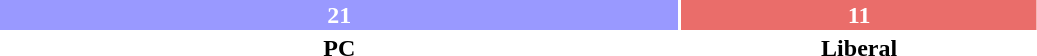<table style="width:55%; text-align:center;">
<tr style="color:white;">
<td style="background:#9999FF; width:65.63%;"><strong>21</strong></td>
<td style="background:#EA6D6A; width:34.37%;"><strong>11</strong></td>
</tr>
<tr>
<td><span><strong>PC</strong></span></td>
<td><span><strong>Liberal</strong></span></td>
</tr>
</table>
